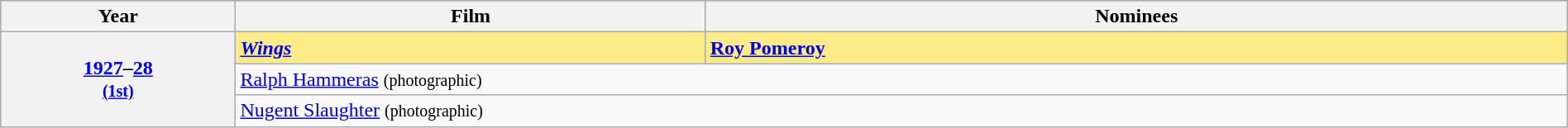<table class="wikitable" style="width:100%">
<tr bgcolor="#bebebe">
<th width="15%">Year</th>
<th width="30%">Film</th>
<th width="55%">Nominees</th>
</tr>
<tr style="background:#FAEB86">
<th rowspan="3"><a href='#'>1927</a>–<a href='#'>28</a><br><small><a href='#'>(1st)</a></small></th>
<td><strong><em><a href='#'>Wings</a></em></strong></td>
<td><strong><a href='#'>Roy Pomeroy</a></strong></td>
</tr>
<tr>
<td colspan=2><a href='#'>Ralph Hammeras</a> <small>(photographic)</small> </td>
</tr>
<tr>
<td colspan=2><a href='#'>Nugent Slaughter</a> <small>(photographic)</small> </td>
</tr>
</table>
